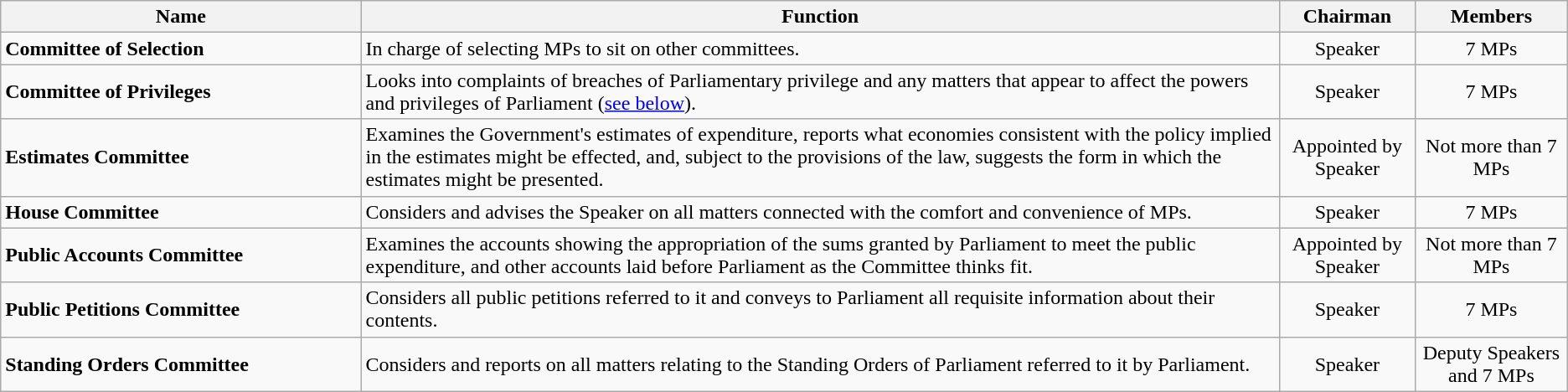<table class=wikitable>
<tr>
<th width=23%>Name</th>
<th>Function</th>
<th>Chairman</th>
<th>Members</th>
</tr>
<tr>
<td><strong>Committee of Selection</strong></td>
<td>In charge of selecting MPs to sit on other committees.</td>
<td align=center>Speaker</td>
<td align=center>7 MPs</td>
</tr>
<tr>
<td><strong>Committee of Privileges</strong></td>
<td>Looks into complaints of breaches of Parliamentary privilege and any matters that appear to affect the powers and privileges of Parliament (<a href='#'>see below</a>).</td>
<td align=center>Speaker</td>
<td align=center>7 MPs</td>
</tr>
<tr>
<td><strong>Estimates Committee</strong></td>
<td>Examines the Government's estimates of expenditure, reports what economies consistent with the policy implied in the estimates might be effected, and, subject to the provisions of the law, suggests the form in which the estimates might be presented.</td>
<td align=center>Appointed by Speaker</td>
<td align=center>Not more than 7 MPs</td>
</tr>
<tr>
<td><strong>House Committee</strong></td>
<td>Considers and advises the Speaker on all matters connected with the comfort and convenience of MPs.</td>
<td align=center>Speaker</td>
<td align=center>7 MPs</td>
</tr>
<tr>
<td><strong>Public Accounts Committee</strong></td>
<td>Examines the accounts showing the appropriation of the sums granted by Parliament to meet the public expenditure, and other accounts laid before Parliament as the Committee thinks fit.</td>
<td align=center>Appointed by Speaker</td>
<td align=center>Not more than 7 MPs</td>
</tr>
<tr>
<td><strong>Public Petitions Committee</strong></td>
<td>Considers all public petitions referred to it and conveys to Parliament all requisite information about their contents.</td>
<td align=center>Speaker</td>
<td align=center>7 MPs</td>
</tr>
<tr>
<td><strong>Standing Orders Committee</strong></td>
<td>Considers and reports on all matters relating to the Standing Orders of Parliament referred to it by Parliament.</td>
<td align=center>Speaker</td>
<td align=center>Deputy Speakers and 7 MPs</td>
</tr>
</table>
